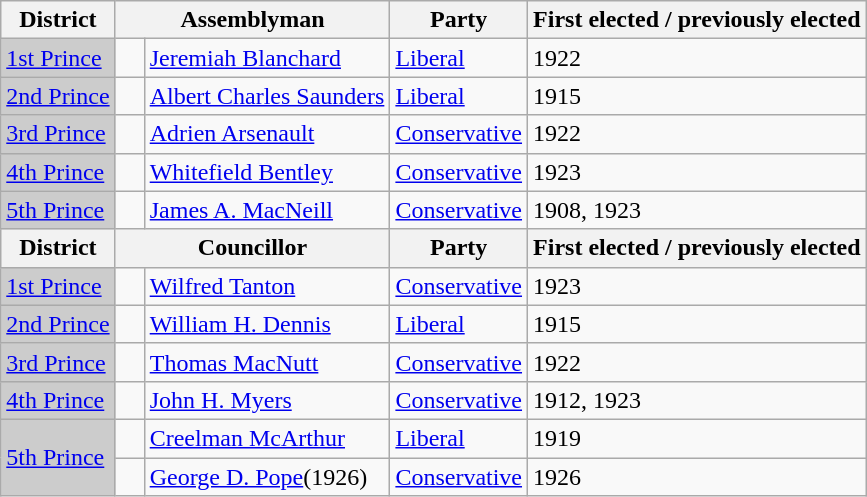<table class="wikitable sortable">
<tr>
<th>District</th>
<th colspan="2">Assemblyman</th>
<th>Party</th>
<th>First elected / previously elected</th>
</tr>
<tr>
<td bgcolor="CCCCCC"><a href='#'>1st Prince</a></td>
<td>   </td>
<td><a href='#'>Jeremiah Blanchard</a></td>
<td><a href='#'>Liberal</a></td>
<td>1922</td>
</tr>
<tr>
<td bgcolor="CCCCCC"><a href='#'>2nd Prince</a></td>
<td>   </td>
<td><a href='#'>Albert Charles Saunders</a></td>
<td><a href='#'>Liberal</a></td>
<td>1915</td>
</tr>
<tr>
<td bgcolor="CCCCCC"><a href='#'>3rd Prince</a></td>
<td>   </td>
<td><a href='#'>Adrien Arsenault</a></td>
<td><a href='#'>Conservative</a></td>
<td>1922</td>
</tr>
<tr>
<td bgcolor="CCCCCC"><a href='#'>4th Prince</a></td>
<td>   </td>
<td><a href='#'>Whitefield Bentley</a></td>
<td><a href='#'>Conservative</a></td>
<td>1923</td>
</tr>
<tr>
<td bgcolor="CCCCCC"><a href='#'>5th Prince</a></td>
<td>   </td>
<td><a href='#'>James A. MacNeill</a></td>
<td><a href='#'>Conservative</a></td>
<td>1908, 1923</td>
</tr>
<tr>
<th>District</th>
<th colspan="2">Councillor</th>
<th>Party</th>
<th>First elected / previously elected</th>
</tr>
<tr>
<td bgcolor="CCCCCC"><a href='#'>1st Prince</a></td>
<td>   </td>
<td><a href='#'>Wilfred Tanton</a></td>
<td><a href='#'>Conservative</a></td>
<td>1923</td>
</tr>
<tr>
<td bgcolor="CCCCCC"><a href='#'>2nd Prince</a></td>
<td>   </td>
<td><a href='#'>William H. Dennis</a></td>
<td><a href='#'>Liberal</a></td>
<td>1915</td>
</tr>
<tr>
<td bgcolor="CCCCCC"><a href='#'>3rd Prince</a></td>
<td>   </td>
<td><a href='#'>Thomas MacNutt</a></td>
<td><a href='#'>Conservative</a></td>
<td>1922</td>
</tr>
<tr>
<td bgcolor="CCCCCC"><a href='#'>4th Prince</a></td>
<td>   </td>
<td><a href='#'>John H. Myers</a></td>
<td><a href='#'>Conservative</a></td>
<td>1912, 1923</td>
</tr>
<tr>
<td rowspan=2  bgcolor="CCCCCC"><a href='#'>5th Prince</a></td>
<td>   </td>
<td><a href='#'>Creelman McArthur</a></td>
<td><a href='#'>Liberal</a></td>
<td>1919</td>
</tr>
<tr>
<td> </td>
<td><a href='#'>George D. Pope</a>(1926)</td>
<td><a href='#'>Conservative</a></td>
<td>1926</td>
</tr>
</table>
